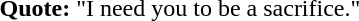<table style = "margin-left: 2em;">
<tr>
<td style = "vertical-align: top"></td>
<td><strong>Quote:</strong> "I need you to be a sacrifice."</td>
</tr>
</table>
